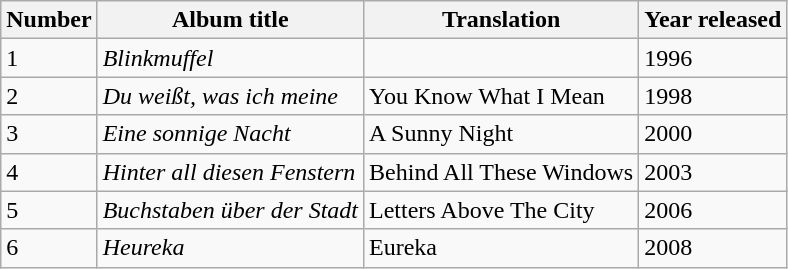<table class="wikitable">
<tr>
<th>Number</th>
<th>Album title</th>
<th>Translation</th>
<th>Year released</th>
</tr>
<tr>
<td>1</td>
<td><em>Blinkmuffel</em></td>
<td></td>
<td>1996</td>
</tr>
<tr>
<td>2</td>
<td><em>Du weißt, was ich meine</em></td>
<td>You Know What I Mean</td>
<td>1998</td>
</tr>
<tr>
<td>3</td>
<td><em>Eine sonnige Nacht</em></td>
<td>A Sunny Night</td>
<td>2000</td>
</tr>
<tr>
<td>4</td>
<td><em>Hinter all diesen Fenstern</em></td>
<td>Behind All These Windows</td>
<td>2003</td>
</tr>
<tr>
<td>5</td>
<td><em>Buchstaben über der Stadt</em></td>
<td>Letters Above The City</td>
<td>2006</td>
</tr>
<tr>
<td>6</td>
<td><em>Heureka</em></td>
<td>Eureka</td>
<td>2008</td>
</tr>
</table>
